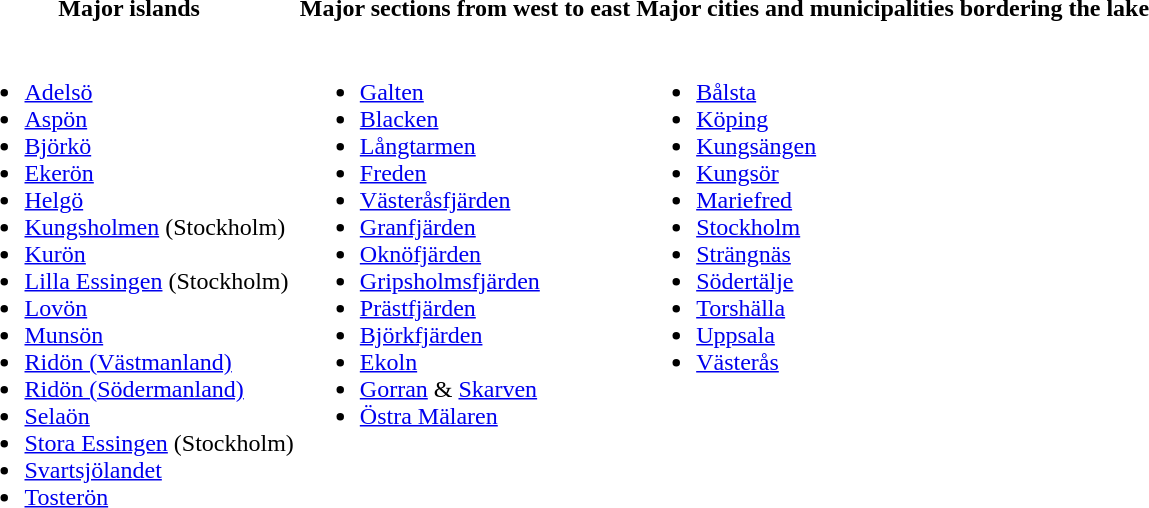<table>
<tr>
<th>Major islands</th>
<th>Major sections from west to east</th>
<th>Major cities and municipalities bordering the lake</th>
</tr>
<tr>
<td valign="top"><br><ul><li><a href='#'>Adelsö</a></li><li><a href='#'>Aspön</a></li><li><a href='#'>Björkö</a></li><li><a href='#'>Ekerön</a></li><li><a href='#'>Helgö</a></li><li><a href='#'>Kungsholmen</a> (Stockholm)</li><li><a href='#'>Kurön</a></li><li><a href='#'>Lilla Essingen</a> (Stockholm)</li><li><a href='#'>Lovön</a></li><li><a href='#'>Munsön</a></li><li><a href='#'>Ridön (Västmanland)</a></li><li><a href='#'>Ridön (Södermanland)</a></li><li><a href='#'>Selaön</a></li><li><a href='#'>Stora Essingen</a> (Stockholm)</li><li><a href='#'>Svartsjölandet</a></li><li><a href='#'>Tosterön</a></li></ul></td>
<td valign="top"><br><ul><li><a href='#'>Galten</a></li><li><a href='#'>Blacken</a></li><li><a href='#'>Långtarmen</a></li><li><a href='#'>Freden</a></li><li><a href='#'>Västeråsfjärden</a></li><li><a href='#'>Granfjärden</a></li><li><a href='#'>Oknöfjärden</a></li><li><a href='#'>Gripsholmsfjärden</a></li><li><a href='#'>Prästfjärden</a></li><li><a href='#'>Björkfjärden</a></li><li><a href='#'>Ekoln</a></li><li><a href='#'>Gorran</a> & <a href='#'>Skarven</a></li><li><a href='#'>Östra Mälaren</a></li></ul></td>
<td valign="top"><br><ul><li><a href='#'>Bålsta</a></li><li><a href='#'>Köping</a></li><li><a href='#'>Kungsängen</a></li><li><a href='#'>Kungsör</a></li><li><a href='#'>Mariefred</a></li><li><a href='#'>Stockholm</a></li><li><a href='#'>Strängnäs</a></li><li><a href='#'>Södertälje</a></li><li><a href='#'>Torshälla</a></li><li><a href='#'>Uppsala</a></li><li><a href='#'>Västerås</a></li></ul></td>
</tr>
</table>
